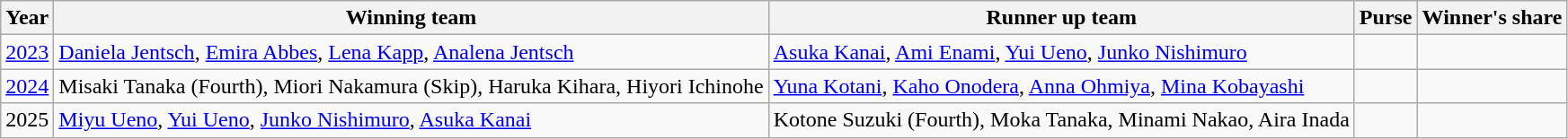<table class="wikitable">
<tr>
<th scope="col">Year</th>
<th scope="col">Winning team</th>
<th scope="col">Runner up team</th>
<th scope="col">Purse</th>
<th scope="col">Winner's share</th>
</tr>
<tr>
<td><a href='#'>2023</a></td>
<td> <a href='#'>Daniela Jentsch</a>, <a href='#'>Emira Abbes</a>, <a href='#'>Lena Kapp</a>, <a href='#'>Analena Jentsch</a></td>
<td> <a href='#'>Asuka Kanai</a>, <a href='#'>Ami Enami</a>, <a href='#'>Yui Ueno</a>, <a href='#'>Junko Nishimuro</a></td>
<td></td>
<td></td>
</tr>
<tr>
<td><a href='#'>2024</a></td>
<td> Misaki Tanaka (Fourth), Miori Nakamura (Skip), Haruka Kihara, Hiyori Ichinohe</td>
<td> <a href='#'>Yuna Kotani</a>, <a href='#'>Kaho Onodera</a>, <a href='#'>Anna Ohmiya</a>, <a href='#'>Mina Kobayashi</a></td>
<td></td>
<td></td>
</tr>
<tr>
<td>2025</td>
<td> <a href='#'>Miyu Ueno</a>, <a href='#'>Yui Ueno</a>, <a href='#'>Junko Nishimuro</a>, <a href='#'>Asuka Kanai</a></td>
<td> Kotone Suzuki (Fourth), Moka Tanaka, Minami Nakao, Aira Inada</td>
<td></td>
<td></td>
</tr>
</table>
